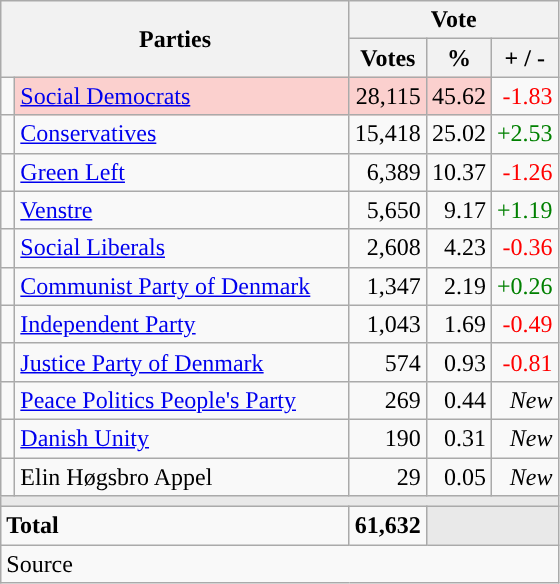<table class="wikitable" style="text-align:right;">
<tr>
<th style="text-align:centre;" rowspan="2" colspan="2" width="225">Parties</th>
<th colspan="3">Vote</th>
</tr>
<tr>
<th width="15">Votes</th>
<th width="15">%</th>
<th width="15">+ / -</th>
</tr>
<tr>
<td width="2" style="color:inherit;background:"></td>
<td bgcolor=#fbd0ce  align="left"><a href='#'>Social Democrats</a></td>
<td bgcolor=#fbd0ce>28,115</td>
<td bgcolor=#fbd0ce>45.62</td>
<td style=color:red;>-1.83</td>
</tr>
<tr>
<td width="2" style="color:inherit;background:"></td>
<td align="left"><a href='#'>Conservatives</a></td>
<td>15,418</td>
<td>25.02</td>
<td style=color:green;>+2.53</td>
</tr>
<tr>
<td width="2" style="color:inherit;background:"></td>
<td align="left"><a href='#'>Green Left</a></td>
<td>6,389</td>
<td>10.37</td>
<td style=color:red;>-1.26</td>
</tr>
<tr>
<td width="2" style="color:inherit;background:"></td>
<td align="left"><a href='#'>Venstre</a></td>
<td>5,650</td>
<td>9.17</td>
<td style=color:green;>+1.19</td>
</tr>
<tr>
<td width="2" style="color:inherit;background:"></td>
<td align="left"><a href='#'>Social Liberals</a></td>
<td>2,608</td>
<td>4.23</td>
<td style=color:red;>-0.36</td>
</tr>
<tr>
<td width="2" style="color:inherit;background:"></td>
<td align="left"><a href='#'>Communist Party of Denmark</a></td>
<td>1,347</td>
<td>2.19</td>
<td style=color:green;>+0.26</td>
</tr>
<tr>
<td width="2" style="color:inherit;background:"></td>
<td align="left"><a href='#'>Independent Party</a></td>
<td>1,043</td>
<td>1.69</td>
<td style=color:red;>-0.49</td>
</tr>
<tr>
<td width="2" style="color:inherit;background:"></td>
<td align="left"><a href='#'>Justice Party of Denmark</a></td>
<td>574</td>
<td>0.93</td>
<td style=color:red;>-0.81</td>
</tr>
<tr>
<td width="2" style="color:inherit;background:"></td>
<td align="left"><a href='#'>Peace Politics People's Party</a></td>
<td>269</td>
<td>0.44</td>
<td><em>New</em></td>
</tr>
<tr>
<td width="2" style="color:inherit;background:"></td>
<td align="left"><a href='#'>Danish Unity</a></td>
<td>190</td>
<td>0.31</td>
<td><em>New</em></td>
</tr>
<tr>
<td width="2" style="color:inherit;background:"></td>
<td align="left">Elin Høgsbro Appel</td>
<td>29</td>
<td>0.05</td>
<td><em>New</em></td>
</tr>
<tr>
<td colspan="7" bgcolor="#E9E9E9"></td>
</tr>
<tr>
<td align="left" colspan="2"><strong>Total</strong></td>
<td><strong>61,632</strong></td>
<td bgcolor="#E9E9E9" colspan="2"></td>
</tr>
<tr>
<td align="left" colspan="6">Source</td>
</tr>
</table>
